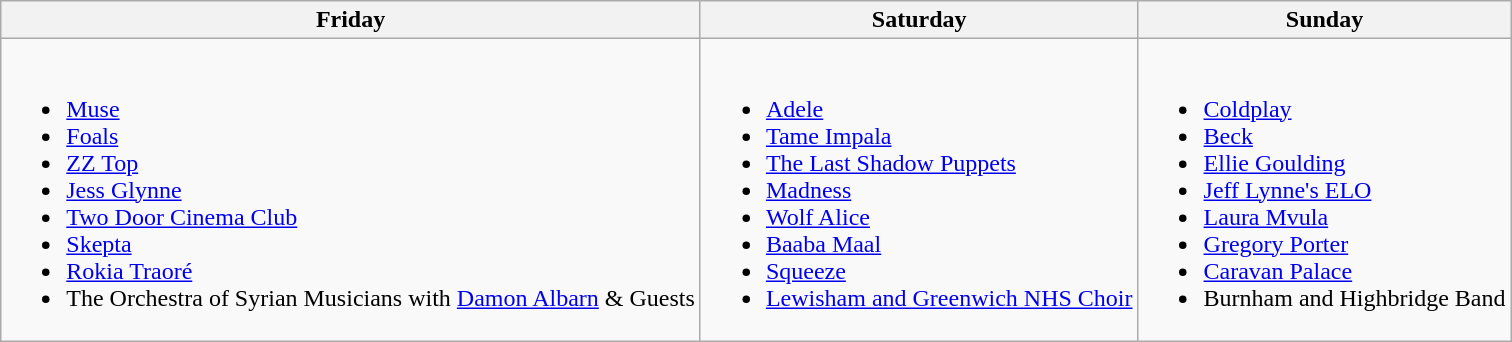<table class="wikitable">
<tr>
<th>Friday</th>
<th>Saturday</th>
<th>Sunday</th>
</tr>
<tr valign="top">
<td><br><ul><li><a href='#'>Muse</a></li><li><a href='#'>Foals</a></li><li><a href='#'>ZZ Top</a></li><li><a href='#'>Jess Glynne</a></li><li><a href='#'>Two Door Cinema Club</a></li><li><a href='#'>Skepta</a></li><li><a href='#'>Rokia Traoré</a></li><li>The Orchestra of Syrian Musicians with <a href='#'>Damon Albarn</a> & Guests</li></ul></td>
<td><br><ul><li><a href='#'>Adele</a></li><li><a href='#'>Tame Impala</a></li><li><a href='#'>The Last Shadow Puppets</a></li><li><a href='#'>Madness</a></li><li><a href='#'>Wolf Alice</a></li><li><a href='#'>Baaba Maal</a></li><li><a href='#'>Squeeze</a></li><li><a href='#'>Lewisham and Greenwich NHS Choir</a></li></ul></td>
<td><br><ul><li><a href='#'>Coldplay</a></li><li><a href='#'>Beck</a></li><li><a href='#'>Ellie Goulding</a></li><li><a href='#'>Jeff Lynne's ELO</a></li><li><a href='#'>Laura Mvula</a></li><li><a href='#'>Gregory Porter</a></li><li><a href='#'>Caravan Palace</a></li><li>Burnham and Highbridge Band</li></ul></td>
</tr>
</table>
